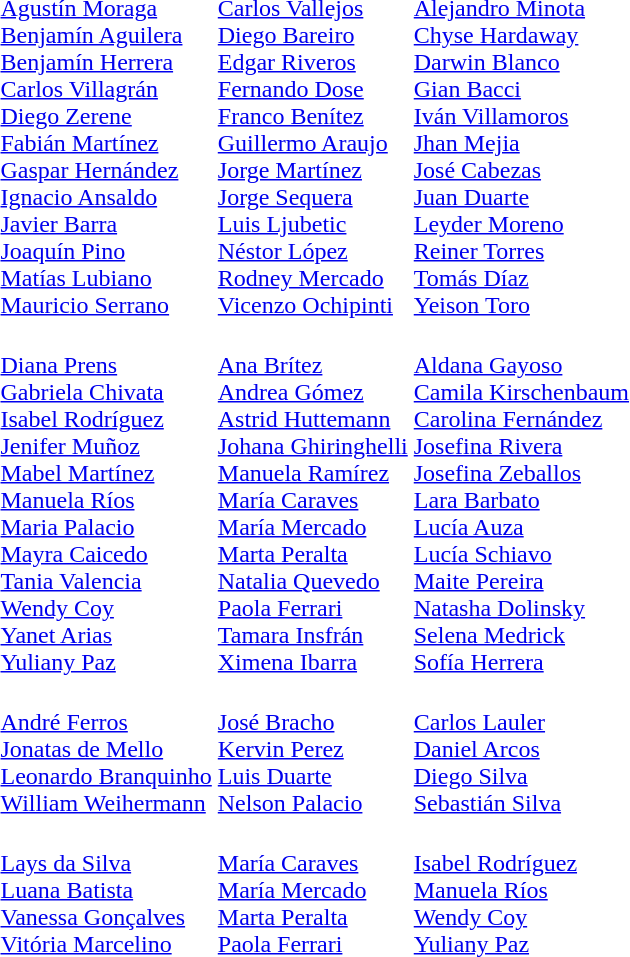<table>
<tr>
<td></td>
<td><br><a href='#'>Agustín Moraga</a><br><a href='#'>Benjamín Aguilera</a><br><a href='#'>Benjamín Herrera</a><br><a href='#'>Carlos Villagrán</a><br><a href='#'>Diego Zerene</a><br><a href='#'>Fabián Martínez</a><br><a href='#'>Gaspar Hernández</a><br><a href='#'>Ignacio Ansaldo</a><br><a href='#'>Javier Barra</a><br><a href='#'>Joaquín Pino</a><br><a href='#'>Matías Lubiano</a><br><a href='#'>Mauricio Serrano</a></td>
<td><br><a href='#'>Carlos Vallejos</a><br><a href='#'>Diego Bareiro</a><br><a href='#'>Edgar Riveros</a><br><a href='#'>Fernando Dose</a><br><a href='#'>Franco Benítez</a><br><a href='#'>Guillermo Araujo</a><br><a href='#'>Jorge Martínez</a><br><a href='#'>Jorge Sequera</a><br><a href='#'>Luis Ljubetic</a><br><a href='#'>Néstor López</a><br><a href='#'>Rodney Mercado</a><br><a href='#'>Vicenzo Ochipinti</a></td>
<td><br><a href='#'>Alejandro Minota</a><br><a href='#'>Chyse Hardaway</a><br><a href='#'>Darwin Blanco</a><br><a href='#'>Gian Bacci</a><br><a href='#'>Iván Villamoros</a><br><a href='#'>Jhan Mejia</a><br><a href='#'>José Cabezas</a><br><a href='#'>Juan Duarte</a><br><a href='#'>Leyder Moreno</a><br><a href='#'>Reiner Torres</a><br><a href='#'>Tomás Díaz</a><br><a href='#'>Yeison Toro</a></td>
</tr>
<tr>
<td></td>
<td><br><a href='#'>Diana Prens</a><br><a href='#'>Gabriela Chivata</a><br><a href='#'>Isabel Rodríguez</a><br><a href='#'>Jenifer Muñoz</a><br><a href='#'>Mabel Martínez</a><br><a href='#'>Manuela Ríos</a><br><a href='#'>Maria Palacio</a><br><a href='#'>Mayra Caicedo</a><br><a href='#'>Tania Valencia</a><br><a href='#'>Wendy Coy</a><br><a href='#'>Yanet Arias</a><br><a href='#'>Yuliany Paz</a></td>
<td><br><a href='#'>Ana Brítez</a><br><a href='#'>Andrea Gómez</a><br><a href='#'>Astrid Huttemann</a><br><a href='#'>Johana Ghiringhelli</a><br><a href='#'>Manuela Ramírez</a><br><a href='#'>María Caraves</a><br><a href='#'>María Mercado</a><br><a href='#'>Marta Peralta</a><br><a href='#'>Natalia Quevedo</a><br><a href='#'>Paola Ferrari</a><br><a href='#'>Tamara Insfrán</a><br><a href='#'>Ximena Ibarra</a></td>
<td><br><a href='#'>Aldana Gayoso</a><br><a href='#'>Camila Kirschenbaum</a><br><a href='#'>Carolina Fernández</a><br><a href='#'>Josefina Rivera</a><br><a href='#'>Josefina Zeballos</a><br><a href='#'>Lara Barbato</a><br><a href='#'>Lucía Auza</a><br><a href='#'>Lucía Schiavo</a><br><a href='#'>Maite Pereira</a><br><a href='#'>Natasha Dolinsky</a><br><a href='#'>Selena Medrick</a><br><a href='#'>Sofía Herrera</a></td>
</tr>
<tr>
<td></td>
<td><br><a href='#'>André Ferros</a><br><a href='#'>Jonatas de Mello</a><br><a href='#'>Leonardo Branquinho</a><br><a href='#'>William Weihermann</a></td>
<td><br><a href='#'>José Bracho</a><br><a href='#'>Kervin Perez</a><br><a href='#'>Luis Duarte</a><br><a href='#'>Nelson Palacio</a></td>
<td><br><a href='#'>Carlos Lauler</a><br><a href='#'>Daniel Arcos</a><br><a href='#'>Diego Silva</a><br><a href='#'>Sebastián Silva</a></td>
</tr>
<tr>
<td></td>
<td><br><a href='#'>Lays da Silva</a><br><a href='#'>Luana Batista</a><br><a href='#'>Vanessa Gonçalves</a><br><a href='#'>Vitória Marcelino</a></td>
<td><br><a href='#'>María Caraves</a><br><a href='#'>María Mercado</a><br><a href='#'>Marta Peralta</a><br><a href='#'>Paola Ferrari</a></td>
<td><br><a href='#'>Isabel Rodríguez</a><br><a href='#'>Manuela Ríos</a><br><a href='#'>Wendy Coy</a><br><a href='#'>Yuliany Paz</a></td>
</tr>
</table>
